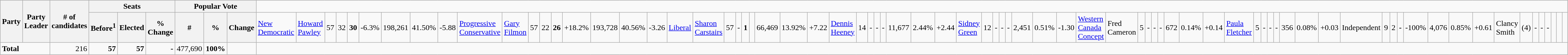<table class="wikitable">
<tr>
<th rowspan="2" colspan="2">Party</th>
<th rowspan="2">Party Leader</th>
<th rowspan="2"># of<br>candidates</th>
<th colspan="3">Seats</th>
<th colspan="3">Popular Vote</th>
</tr>
<tr>
<th>Before<sup>1</sup></th>
<th>Elected</th>
<th>% Change</th>
<th>#</th>
<th>%</th>
<th>Change<br></th>
<td><a href='#'>New Democratic</a></td>
<td><a href='#'>Howard Pawley</a></td>
<td align="right">57</td>
<td align="right">32</td>
<td align="right"><strong>30</strong></td>
<td align="right">-6.3%</td>
<td align="right">198,261</td>
<td align="right">41.50%</td>
<td align="right">-5.88<br></td>
<td><a href='#'>Progressive Conservative</a></td>
<td><a href='#'>Gary Filmon</a></td>
<td align="right">57</td>
<td align="right">22</td>
<td align="right"><strong>26</strong></td>
<td align="right">+18.2%</td>
<td align="right">193,728</td>
<td align="right">40.56%</td>
<td align="right">-3.26<br></td>
<td><a href='#'>Liberal</a></td>
<td><a href='#'>Sharon Carstairs</a></td>
<td align="right">57</td>
<td align="right">-</td>
<td align="right"><strong>1</strong></td>
<td align="right"> </td>
<td align="right">66,469</td>
<td align="right">13.92%</td>
<td align="right">+7.22<br></td>
<td><a href='#'>Dennis Heeney</a></td>
<td align="right">14</td>
<td align="right">-</td>
<td align="right">-</td>
<td align="right">-</td>
<td align="right">11,677</td>
<td align="right">2.44%</td>
<td align="right">+2.44<br></td>
<td><a href='#'>Sidney Green</a></td>
<td align="right">12</td>
<td align="right">-</td>
<td align="right">-</td>
<td align="right">-</td>
<td align="right">2,451</td>
<td align="right">0.51%</td>
<td align="right">-1.30<br></td>
<td><a href='#'>Western Canada Concept</a></td>
<td>Fred Cameron</td>
<td align="right">5</td>
<td align="right">-</td>
<td align="right">-</td>
<td align="right">-</td>
<td align="right">672</td>
<td align="right">0.14%</td>
<td align="right">+0.14<br></td>
<td><a href='#'>Paula Fletcher</a></td>
<td align="right">5</td>
<td align="right">-</td>
<td align="right">-</td>
<td align="right">-</td>
<td align="right">356</td>
<td align="right">0.08%</td>
<td align="right">+0.03<br></td>
<td colspan="2">Independent</td>
<td align="right">9</td>
<td align="right">2</td>
<td align="right"><strong>-</strong></td>
<td align="right">-100%</td>
<td align="right">4,076</td>
<td align="right">0.85%</td>
<td align="right">+0.61<br></td>
<td>Clancy Smith</td>
<td align="right">(4)</td>
<td align="right">-</td>
<td align="right">-</td>
<td align="right">-</td>
<td align="right"> </td>
<td align="right"> </td>
<td align="right"> </td>
</tr>
<tr>
<td colspan="3"><strong>Total</strong></td>
<td align="right">216</td>
<td align="right"><strong>57</strong></td>
<td align="right"><strong>57</strong></td>
<td align="right"><strong>-</strong></td>
<td align="right">477,690</td>
<td align="right"><strong>100%</strong></td>
<td align="right"> </td>
</tr>
</table>
